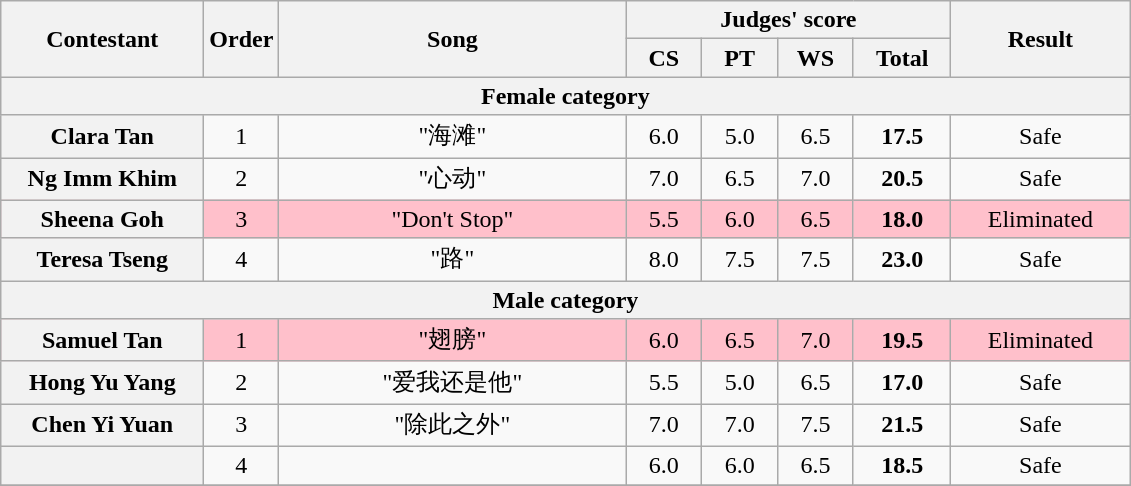<table class="wikitable plainrowheaders" style="text-align:center;">
<tr>
<th rowspan=2 scope="col" style="width:8em;">Contestant</th>
<th rowspan=2 scope="col">Order</th>
<th rowspan=2 scope="col" style="width:14em;">Song</th>
<th colspan=4 scope="col">Judges' score</th>
<th rowspan=2 scope="col" style="width:7em;">Result</th>
</tr>
<tr>
<th style="width:2.7em;">CS</th>
<th style="width:2.7em;">PT</th>
<th style="width:2.7em;">WS</th>
<th style="width:3.6em;">Total</th>
</tr>
<tr>
<th colspan=8>Female category</th>
</tr>
<tr>
<th scope="row">Clara Tan</th>
<td>1</td>
<td>"海滩"</td>
<td>6.0</td>
<td>5.0</td>
<td>6.5</td>
<td><strong>17.5</strong></td>
<td>Safe</td>
</tr>
<tr>
<th scope="row">Ng Imm Khim</th>
<td>2</td>
<td>"心动"</td>
<td>7.0</td>
<td>6.5</td>
<td>7.0</td>
<td><strong>20.5</strong></td>
<td>Safe</td>
</tr>
<tr style="background:pink;">
<th scope="row">Sheena Goh</th>
<td>3</td>
<td>"Don't Stop"</td>
<td>5.5</td>
<td>6.0</td>
<td>6.5</td>
<td><strong>18.0</strong></td>
<td>Eliminated</td>
</tr>
<tr>
<th scope="row">Teresa Tseng</th>
<td>4</td>
<td>"路"</td>
<td>8.0</td>
<td>7.5</td>
<td>7.5</td>
<td><strong>23.0</strong></td>
<td>Safe</td>
</tr>
<tr>
<th colspan=8>Male category</th>
</tr>
<tr style="background:pink;">
<th scope="row">Samuel Tan</th>
<td>1</td>
<td>"翅膀"</td>
<td>6.0</td>
<td>6.5</td>
<td>7.0</td>
<td><strong>19.5</strong></td>
<td>Eliminated</td>
</tr>
<tr>
<th scope="row">Hong Yu Yang</th>
<td>2</td>
<td>"爱我还是他"</td>
<td>5.5</td>
<td>5.0</td>
<td>6.5</td>
<td><strong>17.0</strong></td>
<td>Safe</td>
</tr>
<tr>
<th scope="row">Chen Yi Yuan</th>
<td>3</td>
<td>"除此之外"</td>
<td>7.0</td>
<td>7.0</td>
<td>7.5</td>
<td><strong>21.5</strong></td>
<td>Safe</td>
</tr>
<tr>
<th scope="row"></th>
<td>4</td>
<td></td>
<td>6.0</td>
<td>6.0</td>
<td>6.5</td>
<td><strong>18.5</strong></td>
<td>Safe</td>
</tr>
<tr>
</tr>
</table>
